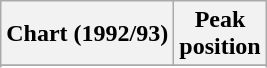<table class="wikitable sortable plainrowheaders" style="text-align:center">
<tr>
<th scope="col">Chart (1992/93)</th>
<th scope="col">Peak<br> position</th>
</tr>
<tr>
</tr>
<tr>
</tr>
</table>
